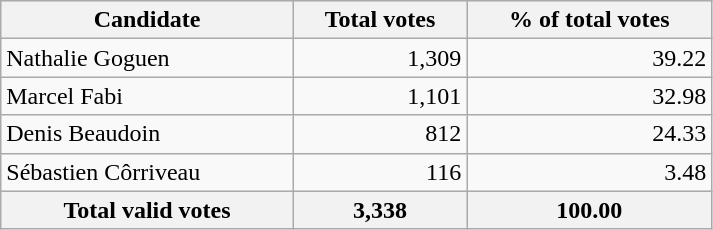<table style="width:475px;" class="wikitable">
<tr bgcolor="#EEEEEE">
<th align="left">Candidate</th>
<th align="right">Total votes</th>
<th align="right">% of total votes</th>
</tr>
<tr>
<td align="left">Nathalie Goguen</td>
<td align="right">1,309</td>
<td align="right">39.22</td>
</tr>
<tr>
<td align="left">Marcel Fabi</td>
<td align="right">1,101</td>
<td align="right">32.98</td>
</tr>
<tr>
<td align="left">Denis Beaudoin</td>
<td align="right">812</td>
<td align="right">24.33</td>
</tr>
<tr>
<td align="left">Sébastien Côrriveau</td>
<td align="right">116</td>
<td align="right">3.48</td>
</tr>
<tr bgcolor="#EEEEEE">
<th align="left">Total valid votes</th>
<th align="right">3,338</th>
<th align="right">100.00</th>
</tr>
</table>
